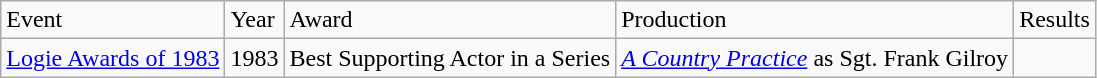<table class="wikitable">
<tr>
<td>Event</td>
<td>Year</td>
<td>Award</td>
<td>Production</td>
<td>Results</td>
</tr>
<tr>
<td><a href='#'>Logie Awards of 1983</a></td>
<td>1983</td>
<td>Best Supporting Actor in a Series</td>
<td><em><a href='#'>A Country Practice</a></em> as Sgt. Frank Gilroy</td>
<td></td>
</tr>
</table>
